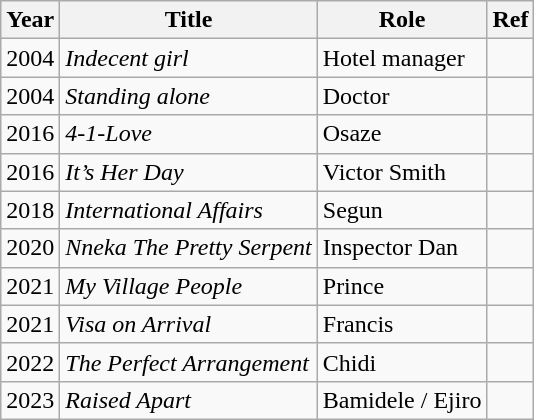<table class="wikitable">
<tr>
<th>Year</th>
<th>Title</th>
<th>Role</th>
<th>Ref</th>
</tr>
<tr>
<td>2004</td>
<td><em>Indecent girl</em></td>
<td>Hotel manager</td>
<td></td>
</tr>
<tr>
<td>2004</td>
<td><em>Standing alone</em></td>
<td>Doctor</td>
<td></td>
</tr>
<tr>
<td>2016</td>
<td><em>4-1-Love</em></td>
<td>Osaze</td>
<td></td>
</tr>
<tr>
<td>2016</td>
<td><em>It’s Her Day</em></td>
<td>Victor Smith</td>
<td></td>
</tr>
<tr>
<td>2018</td>
<td><em>International Affairs</em></td>
<td>Segun</td>
<td></td>
</tr>
<tr>
<td>2020</td>
<td><em>Nneka The Pretty Serpent</em></td>
<td>Inspector Dan</td>
<td></td>
</tr>
<tr>
<td>2021</td>
<td><em>My Village People</em></td>
<td>Prince</td>
<td></td>
</tr>
<tr>
<td>2021</td>
<td><em>Visa on Arrival</em></td>
<td>Francis</td>
<td></td>
</tr>
<tr>
<td>2022</td>
<td><em>The Perfect Arrangement</em></td>
<td>Chidi</td>
<td></td>
</tr>
<tr>
<td>2023</td>
<td><em>Raised Apart</em></td>
<td>Bamidele / Ejiro</td>
<td></td>
</tr>
</table>
